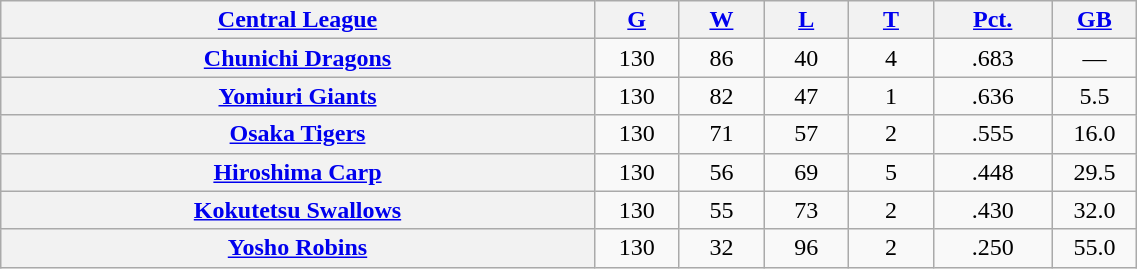<table class="wikitable plainrowheaders" width="60%" style="text-align:center;">
<tr>
<th scope="col" width="35%"><a href='#'>Central League</a></th>
<th scope="col" width="5%"><a href='#'>G</a></th>
<th scope="col" width="5%"><a href='#'>W</a></th>
<th scope="col" width="5%"><a href='#'>L</a></th>
<th scope="col" width="5%"><a href='#'>T</a></th>
<th scope="col" width="7%"><a href='#'>Pct.</a></th>
<th scope="col" width="5%"><a href='#'>GB</a></th>
</tr>
<tr>
<th scope="row" style="text-align:center;"><a href='#'>Chunichi Dragons</a></th>
<td>130</td>
<td>86</td>
<td>40</td>
<td>4</td>
<td>.683</td>
<td>—</td>
</tr>
<tr>
<th scope="row" style="text-align:center;"><a href='#'>Yomiuri Giants</a></th>
<td>130</td>
<td>82</td>
<td>47</td>
<td>1</td>
<td>.636</td>
<td>5.5</td>
</tr>
<tr>
<th scope="row" style="text-align:center;"><a href='#'>Osaka Tigers</a></th>
<td>130</td>
<td>71</td>
<td>57</td>
<td>2</td>
<td>.555</td>
<td>16.0</td>
</tr>
<tr>
<th scope="row" style="text-align:center;"><a href='#'>Hiroshima Carp</a></th>
<td>130</td>
<td>56</td>
<td>69</td>
<td>5</td>
<td>.448</td>
<td>29.5</td>
</tr>
<tr>
<th scope="row" style="text-align:center;"><a href='#'>Kokutetsu Swallows</a></th>
<td>130</td>
<td>55</td>
<td>73</td>
<td>2</td>
<td>.430</td>
<td>32.0</td>
</tr>
<tr>
<th scope="row" style="text-align:center;"><a href='#'>Yosho Robins</a></th>
<td>130</td>
<td>32</td>
<td>96</td>
<td>2</td>
<td>.250</td>
<td>55.0</td>
</tr>
</table>
